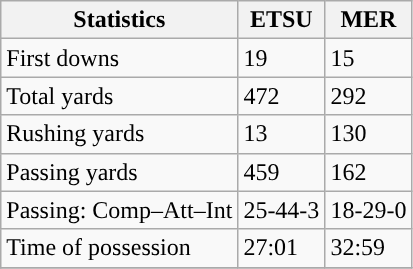<table class="wikitable" style="float: left;">
<tr>
<th>Statistics</th>
<th>ETSU</th>
<th>MER</th>
</tr>
<tr>
<td>First downs</td>
<td>19</td>
<td>15</td>
</tr>
<tr>
<td>Total yards</td>
<td>472</td>
<td>292</td>
</tr>
<tr>
<td>Rushing yards</td>
<td>13</td>
<td>130</td>
</tr>
<tr>
<td>Passing yards</td>
<td>459</td>
<td>162</td>
</tr>
<tr>
<td>Passing: Comp–Att–Int</td>
<td>25-44-3</td>
<td>18-29-0</td>
</tr>
<tr>
<td>Time of possession</td>
<td>27:01</td>
<td>32:59</td>
</tr>
<tr>
</tr>
</table>
